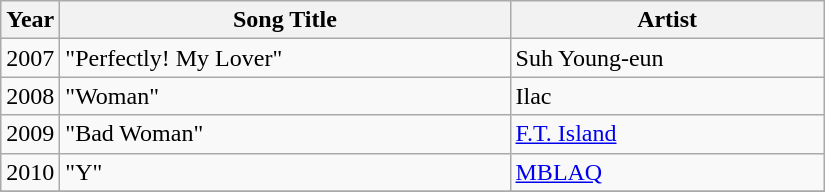<table class="wikitable" style="width:550px">
<tr>
<th width=10>Year</th>
<th>Song Title</th>
<th>Artist</th>
</tr>
<tr>
<td>2007</td>
<td>"Perfectly! My Lover" </td>
<td>Suh Young-eun</td>
</tr>
<tr>
<td>2008</td>
<td>"Woman" </td>
<td>Ilac</td>
</tr>
<tr>
<td>2009</td>
<td>"Bad Woman" </td>
<td><a href='#'>F.T. Island</a></td>
</tr>
<tr>
<td>2010</td>
<td>"Y"</td>
<td><a href='#'>MBLAQ</a></td>
</tr>
<tr>
</tr>
</table>
